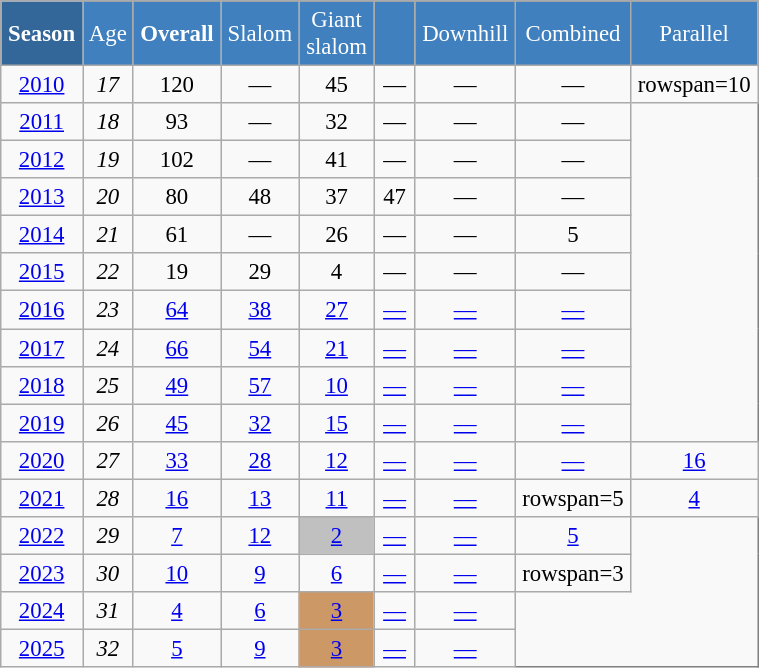<table class="wikitable"  style="font-size:95%; text-align:center; border:gray solid 1px; width:40%;">
<tr style="background:#369; color:white;">
<td rowspan="2" style="width:6%;"><strong>Season</strong></td>
</tr>
<tr style="background:#4180be; color:white;">
<td style="width:3%;">Age</td>
<td style="width:5%;"><strong>Overall</strong></td>
<td style="width:5%;">Slalom</td>
<td style="width:5%;">Giant<br>slalom</td>
<td style="width:5%;"></td>
<td style="width:5%;">Downhill</td>
<td style="width:5%;">Combined</td>
<td style="width:5%;">Parallel</td>
</tr>
<tr>
<td><a href='#'>2010</a></td>
<td><em>17</em></td>
<td>120</td>
<td>—</td>
<td>45</td>
<td>—</td>
<td>—</td>
<td>—</td>
<td>rowspan=10 </td>
</tr>
<tr>
<td><a href='#'>2011</a></td>
<td><em>18</em></td>
<td>93</td>
<td>—</td>
<td>32</td>
<td>—</td>
<td>—</td>
<td>—</td>
</tr>
<tr>
<td><a href='#'>2012</a></td>
<td><em>19</em></td>
<td>102</td>
<td>—</td>
<td>41</td>
<td>—</td>
<td>—</td>
<td>—</td>
</tr>
<tr>
<td><a href='#'>2013</a></td>
<td><em>20</em></td>
<td>80</td>
<td>48</td>
<td>37</td>
<td>47</td>
<td>—</td>
<td>—</td>
</tr>
<tr>
<td><a href='#'>2014</a></td>
<td><em>21</em></td>
<td>61</td>
<td>—</td>
<td>26</td>
<td>—</td>
<td>—</td>
<td>5</td>
</tr>
<tr>
<td><a href='#'>2015</a></td>
<td><em>22</em></td>
<td>19</td>
<td>29</td>
<td>4</td>
<td>—</td>
<td>—</td>
<td>—</td>
</tr>
<tr>
<td><a href='#'>2016</a></td>
<td><em>23</em></td>
<td><a href='#'>64</a></td>
<td><a href='#'>38</a></td>
<td><a href='#'>27</a></td>
<td><a href='#'>—</a></td>
<td><a href='#'>—</a></td>
<td><a href='#'>—</a></td>
</tr>
<tr>
<td><a href='#'>2017</a></td>
<td><em>24</em></td>
<td><a href='#'>66</a></td>
<td><a href='#'>54</a></td>
<td><a href='#'>21</a></td>
<td><a href='#'>—</a></td>
<td><a href='#'>—</a></td>
<td><a href='#'>—</a></td>
</tr>
<tr>
<td><a href='#'>2018</a></td>
<td><em>25</em></td>
<td><a href='#'>49</a></td>
<td><a href='#'>57</a></td>
<td><a href='#'>10</a></td>
<td><a href='#'>—</a></td>
<td><a href='#'>—</a></td>
<td><a href='#'>—</a></td>
</tr>
<tr>
<td><a href='#'>2019</a></td>
<td><em>26</em></td>
<td><a href='#'>45</a></td>
<td><a href='#'>32</a></td>
<td><a href='#'>15</a></td>
<td><a href='#'>—</a></td>
<td><a href='#'>—</a></td>
<td><a href='#'>—</a></td>
</tr>
<tr>
<td><a href='#'>2020</a></td>
<td><em>27</em></td>
<td><a href='#'>33</a></td>
<td><a href='#'>28</a></td>
<td><a href='#'>12</a></td>
<td><a href='#'>—</a></td>
<td><a href='#'>—</a></td>
<td><a href='#'>—</a></td>
<td><a href='#'>16</a></td>
</tr>
<tr>
<td><a href='#'>2021</a></td>
<td><em>28</em></td>
<td><a href='#'>16</a></td>
<td><a href='#'>13</a></td>
<td><a href='#'>11</a></td>
<td><a href='#'>—</a></td>
<td><a href='#'>—</a></td>
<td>rowspan=5 </td>
<td><a href='#'>4</a></td>
</tr>
<tr>
<td><a href='#'>2022</a></td>
<td><em>29</em></td>
<td><a href='#'>7</a></td>
<td><a href='#'>12</a></td>
<td style="background:silver;"><a href='#'>2</a></td>
<td><a href='#'>—</a></td>
<td><a href='#'>—</a></td>
<td><a href='#'>5</a></td>
</tr>
<tr>
<td><a href='#'>2023</a></td>
<td><em>30</em></td>
<td><a href='#'>10</a></td>
<td><a href='#'>9</a></td>
<td><a href='#'>6</a></td>
<td><a href='#'>—</a></td>
<td><a href='#'>—</a></td>
<td>rowspan=3</td>
</tr>
<tr>
<td><a href='#'>2024</a></td>
<td><em>31</em></td>
<td><a href='#'>4</a></td>
<td><a href='#'>6</a></td>
<td style="background:#c96;"><a href='#'>3</a></td>
<td><a href='#'>—</a></td>
<td><a href='#'>—</a></td>
</tr>
<tr>
<td><a href='#'>2025</a></td>
<td><em>32</em></td>
<td><a href='#'>5</a></td>
<td><a href='#'>9</a></td>
<td style="background:#c96;"><a href='#'>3</a></td>
<td><a href='#'>—</a></td>
<td><a href='#'>—</a></td>
</tr>
</table>
